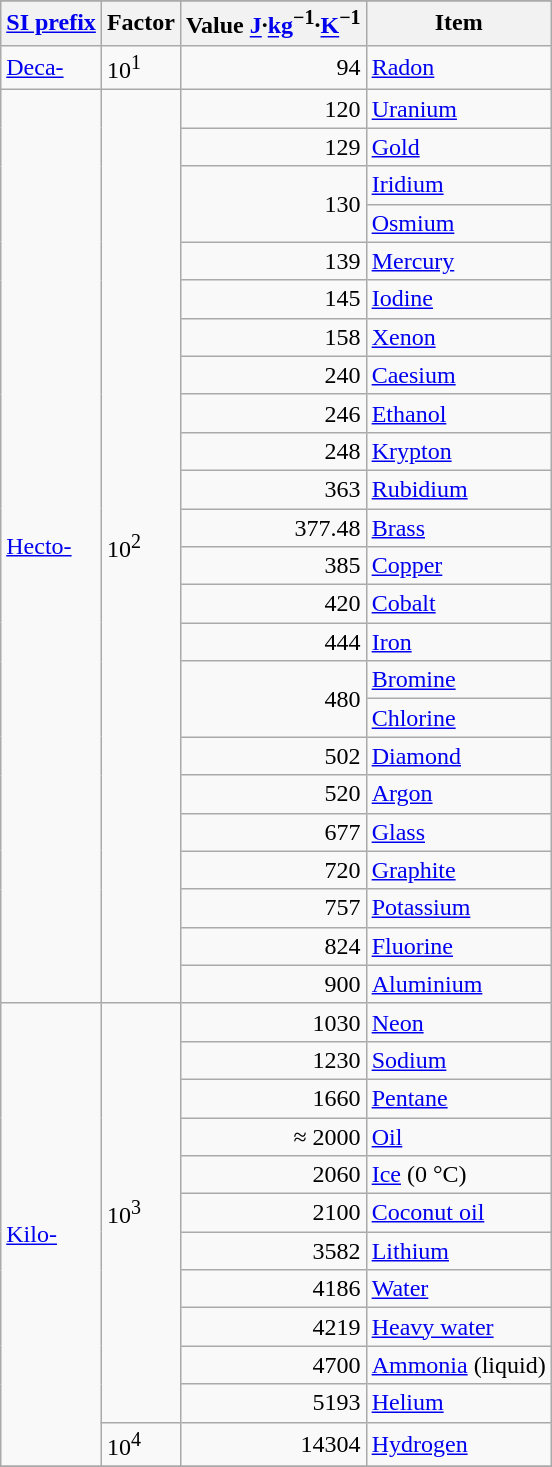<table class="wikitable">
<tr>
</tr>
<tr>
<th><a href='#'>SI prefix</a></th>
<th>Factor</th>
<th>Value <a href='#'>J</a>·<a href='#'>kg</a><sup>−1</sup>·<a href='#'>K</a><sup>−1</sup></th>
<th>Item</th>
</tr>
<tr>
<td><a href='#'>Deca-</a></td>
<td rowspan="1">10<sup>1</sup></td>
<td style="text-align: right">94</td>
<td><a href='#'>Radon</a></td>
</tr>
<tr>
<td rowspan="24"><a href='#'>Hecto-</a></td>
<td rowspan="24">10<sup>2</sup></td>
<td style="text-align: right">120</td>
<td><a href='#'>Uranium</a></td>
</tr>
<tr>
<td style="text-align: right">129</td>
<td><a href='#'>Gold</a></td>
</tr>
<tr>
<td rowspan="2" style="text-align: right">130</td>
<td><a href='#'>Iridium</a></td>
</tr>
<tr>
<td><a href='#'>Osmium</a></td>
</tr>
<tr>
<td style="text-align: right">139</td>
<td><a href='#'>Mercury</a></td>
</tr>
<tr>
<td style="text-align: right">145</td>
<td><a href='#'>Iodine</a></td>
</tr>
<tr>
<td style="text-align: right">158</td>
<td><a href='#'>Xenon</a></td>
</tr>
<tr>
<td style="text-align: right">240</td>
<td><a href='#'>Caesium</a></td>
</tr>
<tr>
<td style="text-align: right">246</td>
<td><a href='#'>Ethanol</a></td>
</tr>
<tr>
<td style="text-align: right">248</td>
<td><a href='#'>Krypton</a></td>
</tr>
<tr>
<td style="text-align: right">363</td>
<td><a href='#'>Rubidium</a></td>
</tr>
<tr>
<td style="text-align: right">377.48</td>
<td><a href='#'>Brass</a></td>
</tr>
<tr>
<td style="text-align: right">385</td>
<td><a href='#'>Copper</a></td>
</tr>
<tr>
<td style="text-align: right">420</td>
<td><a href='#'>Cobalt</a></td>
</tr>
<tr>
<td style="text-align: right">444</td>
<td><a href='#'>Iron</a></td>
</tr>
<tr>
<td rowspan="2" style="text-align: right">480</td>
<td><a href='#'>Bromine</a></td>
</tr>
<tr>
<td><a href='#'>Chlorine</a></td>
</tr>
<tr>
<td style="text-align: right">502</td>
<td><a href='#'>Diamond</a></td>
</tr>
<tr>
<td style="text-align: right">520</td>
<td><a href='#'>Argon</a></td>
</tr>
<tr>
<td style="text-align: right">677</td>
<td><a href='#'>Glass</a></td>
</tr>
<tr>
<td style="text-align: right">720</td>
<td><a href='#'>Graphite</a></td>
</tr>
<tr>
<td style="text-align: right">757</td>
<td><a href='#'>Potassium</a></td>
</tr>
<tr>
<td style="text-align: right">824</td>
<td><a href='#'>Fluorine</a></td>
</tr>
<tr>
<td style="text-align: right">900</td>
<td><a href='#'>Aluminium</a></td>
</tr>
<tr>
<td rowspan="12"><a href='#'>Kilo-</a></td>
<td rowspan="11">10<sup>3</sup></td>
<td style="text-align: right">1030</td>
<td><a href='#'>Neon</a></td>
</tr>
<tr>
<td style="text-align: right">1230</td>
<td><a href='#'>Sodium</a></td>
</tr>
<tr>
<td style="text-align: right">1660</td>
<td><a href='#'>Pentane</a></td>
</tr>
<tr>
<td style="text-align: right">≈ 2000</td>
<td><a href='#'>Oil</a></td>
</tr>
<tr>
<td style="text-align: right">2060</td>
<td><a href='#'>Ice</a> (0 °C)</td>
</tr>
<tr>
<td style="text-align: right">2100</td>
<td><a href='#'>Coconut oil</a></td>
</tr>
<tr>
<td style="text-align: right">3582</td>
<td><a href='#'>Lithium</a></td>
</tr>
<tr>
<td style="text-align: right">4186</td>
<td><a href='#'>Water</a></td>
</tr>
<tr>
<td style="text-align: right">4219</td>
<td><a href='#'>Heavy water</a></td>
</tr>
<tr>
<td style="text-align: right">4700</td>
<td><a href='#'>Ammonia</a> (liquid)</td>
</tr>
<tr>
<td style="text-align: right">5193</td>
<td><a href='#'>Helium</a></td>
</tr>
<tr>
<td rowspan="1">10<sup>4</sup></td>
<td style="text-align: right">14304</td>
<td><a href='#'>Hydrogen</a></td>
</tr>
<tr>
</tr>
</table>
